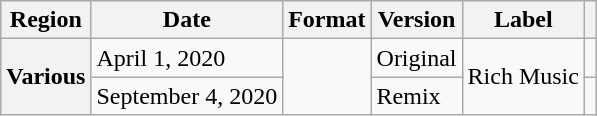<table class="wikitable plainrowheaders">
<tr>
<th scope="col">Region</th>
<th scope="col">Date</th>
<th scope="col">Format</th>
<th>Version</th>
<th scope="col">Label</th>
<th scope="col"></th>
</tr>
<tr>
<th rowspan="2" scope="row">Various</th>
<td>April 1, 2020</td>
<td rowspan="2"></td>
<td>Original</td>
<td rowspan="2">Rich Music</td>
<td></td>
</tr>
<tr>
<td>September 4, 2020</td>
<td>Remix</td>
<td></td>
</tr>
</table>
